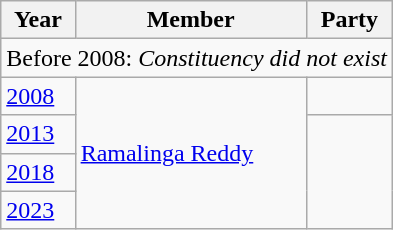<table class="wikitable sortable">
<tr>
<th>Year</th>
<th>Member</th>
<th colspan="2">Party</th>
</tr>
<tr>
<td colspan=4>Before 2008: <em>Constituency did not exist</em></td>
</tr>
<tr>
<td><a href='#'>2008</a></td>
<td rowspan=4><a href='#'>Ramalinga Reddy</a></td>
<td></td>
</tr>
<tr>
<td><a href='#'>2013</a></td>
</tr>
<tr>
<td><a href='#'>2018</a></td>
</tr>
<tr>
<td><a href='#'>2023</a></td>
</tr>
</table>
